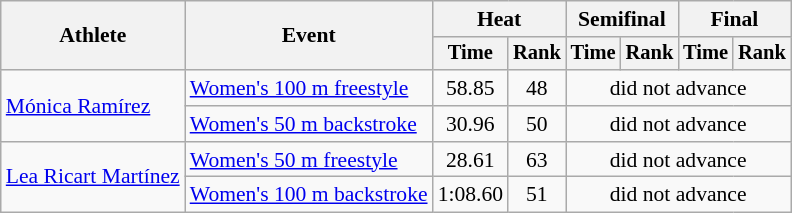<table class=wikitable style="font-size:90%">
<tr>
<th rowspan="2">Athlete</th>
<th rowspan="2">Event</th>
<th colspan="2">Heat</th>
<th colspan="2">Semifinal</th>
<th colspan="2">Final</th>
</tr>
<tr style="font-size:95%">
<th>Time</th>
<th>Rank</th>
<th>Time</th>
<th>Rank</th>
<th>Time</th>
<th>Rank</th>
</tr>
<tr align=center>
<td align=left rowspan=2><a href='#'>Mónica Ramírez</a></td>
<td align=left><a href='#'>Women's 100 m freestyle</a></td>
<td>58.85</td>
<td>48</td>
<td colspan=4>did not advance</td>
</tr>
<tr align=center>
<td align=left><a href='#'>Women's 50 m backstroke</a></td>
<td>30.96</td>
<td>50</td>
<td colspan=4>did not advance</td>
</tr>
<tr align=center>
<td align=left rowspan=2><a href='#'>Lea Ricart Martínez</a></td>
<td align=left><a href='#'>Women's 50 m freestyle</a></td>
<td>28.61</td>
<td>63</td>
<td colspan=4>did not advance</td>
</tr>
<tr align=center>
<td align=left><a href='#'>Women's 100 m backstroke</a></td>
<td>1:08.60</td>
<td>51</td>
<td colspan=4>did not advance</td>
</tr>
</table>
